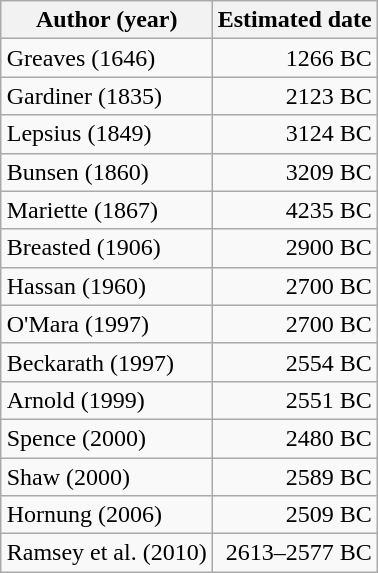<table class="wikitable" style="float:right; margin-left: 10px;">
<tr>
<th>Author (year)</th>
<th>Estimated date</th>
</tr>
<tr>
<td>Greaves (1646)</td>
<td align="right">1266 BC</td>
</tr>
<tr>
<td>Gardiner (1835)</td>
<td align="right">2123 BC</td>
</tr>
<tr>
<td>Lepsius (1849)</td>
<td align="right">3124 BC</td>
</tr>
<tr>
<td>Bunsen (1860)</td>
<td align="right">3209 BC</td>
</tr>
<tr>
<td>Mariette (1867)</td>
<td align="right">4235 BC</td>
</tr>
<tr>
<td>Breasted (1906)</td>
<td align="right">2900 BC</td>
</tr>
<tr>
<td>Hassan (1960)</td>
<td align="right">2700 BC</td>
</tr>
<tr>
<td>O'Mara (1997)</td>
<td align="right">2700 BC</td>
</tr>
<tr>
<td>Beckarath (1997)</td>
<td align="right">2554 BC</td>
</tr>
<tr>
<td>Arnold (1999)</td>
<td align="right">2551 BC</td>
</tr>
<tr>
<td>Spence (2000)</td>
<td align="right">2480 BC</td>
</tr>
<tr>
<td>Shaw (2000)</td>
<td align="right">2589 BC</td>
</tr>
<tr>
<td>Hornung (2006)</td>
<td align="right">2509 BC</td>
</tr>
<tr>
<td>Ramsey et al. (2010)</td>
<td align="right">2613–2577 BC</td>
</tr>
</table>
